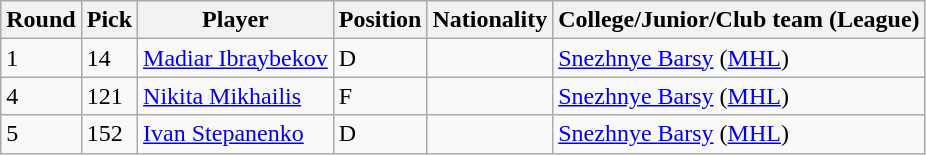<table class="wikitable">
<tr>
<th>Round</th>
<th>Pick</th>
<th>Player</th>
<th>Position</th>
<th>Nationality</th>
<th>College/Junior/Club team (League)</th>
</tr>
<tr>
<td>1</td>
<td>14</td>
<td><a href='#'>Madiar Ibraybekov</a></td>
<td>D</td>
<td></td>
<td><a href='#'>Snezhnye Barsy</a> (<a href='#'>MHL</a>)</td>
</tr>
<tr>
<td>4</td>
<td>121</td>
<td><a href='#'>Nikita Mikhailis</a></td>
<td>F</td>
<td></td>
<td><a href='#'>Snezhnye Barsy</a> (<a href='#'>MHL</a>)</td>
</tr>
<tr>
<td>5</td>
<td>152</td>
<td><a href='#'>Ivan Stepanenko</a></td>
<td>D</td>
<td></td>
<td><a href='#'>Snezhnye Barsy</a> (<a href='#'>MHL</a>)</td>
</tr>
</table>
